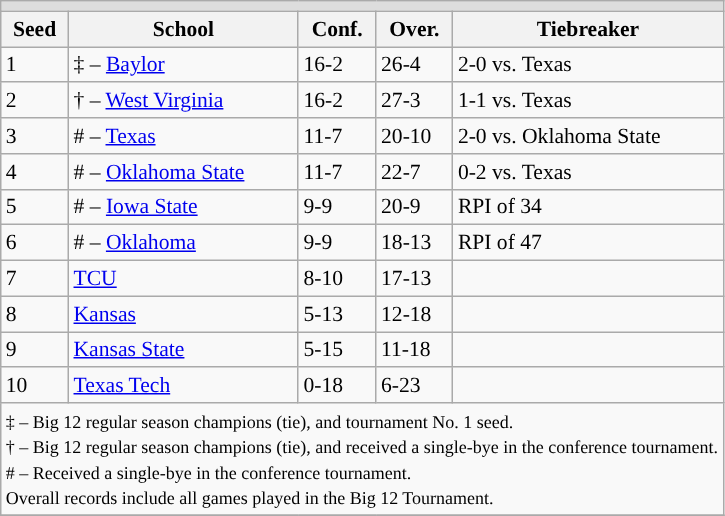<table class="wikitable" style="white-space:nowrap; font-size:90%;">
<tr>
<td colspan="10" style="text-align:center; background:#DDDDDD; font:#000000"><strong></strong></td>
</tr>
<tr bgcolor="#efefef">
<th>Seed</th>
<th>School</th>
<th>Conf.</th>
<th>Over.</th>
<th>Tiebreaker</th>
</tr>
<tr>
<td>1</td>
<td>‡ – <a href='#'>Baylor</a></td>
<td>16-2</td>
<td>26-4</td>
<td>2-0 vs. Texas</td>
</tr>
<tr>
<td>2</td>
<td>† – <a href='#'>West Virginia</a></td>
<td>16-2</td>
<td>27-3</td>
<td>1-1 vs. Texas</td>
</tr>
<tr>
<td>3</td>
<td># – <a href='#'>Texas</a></td>
<td>11-7</td>
<td>20-10</td>
<td>2-0 vs. Oklahoma State</td>
</tr>
<tr>
<td>4</td>
<td># – <a href='#'>Oklahoma State</a></td>
<td>11-7</td>
<td>22-7</td>
<td>0-2 vs. Texas</td>
</tr>
<tr>
<td>5</td>
<td># – <a href='#'>Iowa State</a></td>
<td>9-9</td>
<td>20-9</td>
<td>RPI of 34</td>
</tr>
<tr>
<td>6</td>
<td># – <a href='#'>Oklahoma</a></td>
<td>9-9</td>
<td>18-13</td>
<td>RPI of 47</td>
</tr>
<tr>
<td>7</td>
<td><a href='#'>TCU</a></td>
<td>8-10</td>
<td>17-13</td>
<td></td>
</tr>
<tr>
<td>8</td>
<td><a href='#'>Kansas</a></td>
<td>5-13</td>
<td>12-18</td>
<td></td>
</tr>
<tr>
<td>9</td>
<td><a href='#'>Kansas State</a></td>
<td>5-15</td>
<td>11-18</td>
<td></td>
</tr>
<tr>
<td>10</td>
<td><a href='#'>Texas Tech</a></td>
<td>0-18</td>
<td>6-23</td>
<td></td>
</tr>
<tr>
<td colspan="10" style="text-align:left;"><small>‡ – Big 12 regular season champions (tie), and tournament No. 1 seed.<br>† – Big 12 regular season champions (tie), and received a single-bye in the conference tournament.<br># – Received a single-bye in the conference tournament.<br>Overall records include all games played in the Big 12 Tournament.</small></td>
</tr>
<tr>
</tr>
</table>
